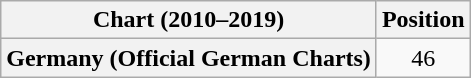<table class="wikitable plainrowheaders" style="text-align:center">
<tr>
<th scope="col">Chart (2010–2019)</th>
<th scope="col">Position</th>
</tr>
<tr>
<th scope="row">Germany (Official German Charts)</th>
<td>46</td>
</tr>
</table>
